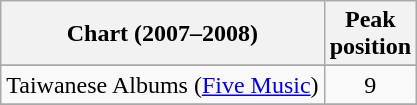<table class="wikitable sortable">
<tr>
<th>Chart (2007–2008)</th>
<th>Peak<br>position</th>
</tr>
<tr>
</tr>
<tr>
</tr>
<tr>
</tr>
<tr>
</tr>
<tr>
</tr>
<tr>
</tr>
<tr>
</tr>
<tr>
<td>Taiwanese Albums (<a href='#'>Five Music</a>)</td>
<td align="center">9</td>
</tr>
<tr>
</tr>
<tr>
</tr>
<tr>
</tr>
</table>
